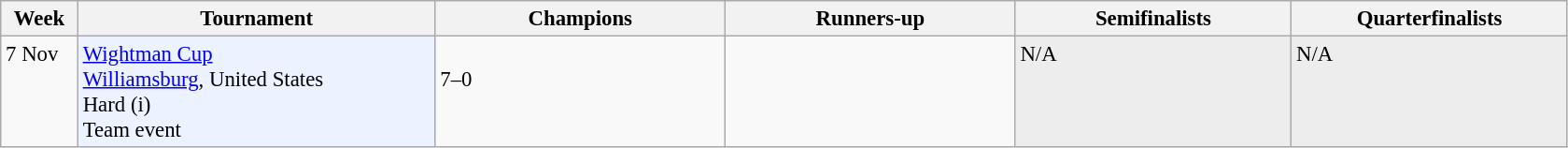<table class=wikitable style=font-size:95%>
<tr>
<th style="width:48px;">Week</th>
<th style="width:248px;">Tournament</th>
<th style="width:200px;">Champions</th>
<th style="width:200px;">Runners-up</th>
<th style="width:190px;">Semifinalists</th>
<th style="width:190px;">Quarterfinalists</th>
</tr>
<tr valign=top>
<td>7 Nov</td>
<td style="background:#ECF2FF;"><a href='#'>Wightman Cup</a><br> <a href='#'>Williamsburg</a>, United States<br>Hard (i)<br>Team event<br></td>
<td><div> <br>7–0</div></td>
<td></td>
<td style="background:#ededed;"><div>N/A</div></td>
<td style="background:#ededed;"><div>N/A</div></td>
</tr>
</table>
